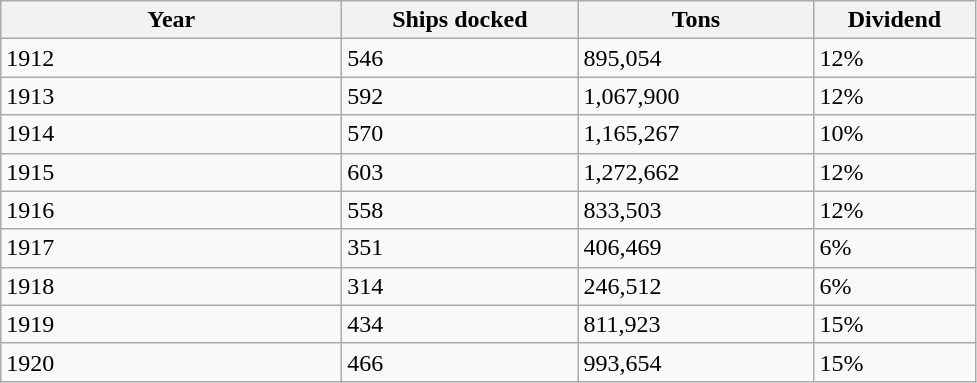<table class="wikitable">
<tr>
<th width="220">Year</th>
<th width="150">Ships docked</th>
<th width="150">Tons</th>
<th width="100">Dividend</th>
</tr>
<tr>
<td>1912</td>
<td>546</td>
<td>895,054</td>
<td>12%</td>
</tr>
<tr>
<td>1913</td>
<td>592</td>
<td>1,067,900</td>
<td>12%</td>
</tr>
<tr>
<td>1914</td>
<td>570</td>
<td>1,165,267</td>
<td>10%</td>
</tr>
<tr>
<td>1915</td>
<td>603</td>
<td>1,272,662</td>
<td>12%</td>
</tr>
<tr>
<td>1916</td>
<td>558</td>
<td>833,503</td>
<td>12%</td>
</tr>
<tr>
<td>1917</td>
<td>351</td>
<td>406,469</td>
<td>6%</td>
</tr>
<tr>
<td>1918</td>
<td>314</td>
<td>246,512</td>
<td>6%</td>
</tr>
<tr>
<td>1919</td>
<td>434</td>
<td>811,923</td>
<td>15%</td>
</tr>
<tr>
<td>1920</td>
<td>466</td>
<td>993,654</td>
<td>15%</td>
</tr>
</table>
